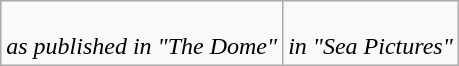<table class="wikitable">
<tr>
<td><br><em>as published in "The Dome"</em></td>
<td><br><em>in "Sea Pictures"</em></td>
</tr>
</table>
